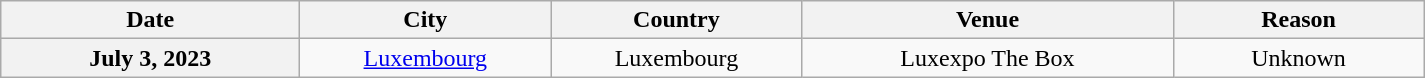<table class="wikitable plainrowheaders" style="text-align:center;">
<tr>
<th scope="col" style="width:12em;">Date</th>
<th scope="col" style="width:10em;">City</th>
<th scope="col" style="width:10em;">Country</th>
<th scope="col" style="width:15em;">Venue</th>
<th scope="col" style="width:10em;">Reason</th>
</tr>
<tr>
<th scope="row">July 3, 2023</th>
<td><a href='#'>Luxembourg</a></td>
<td>Luxembourg</td>
<td>Luxexpo The Box</td>
<td>Unknown</td>
</tr>
</table>
